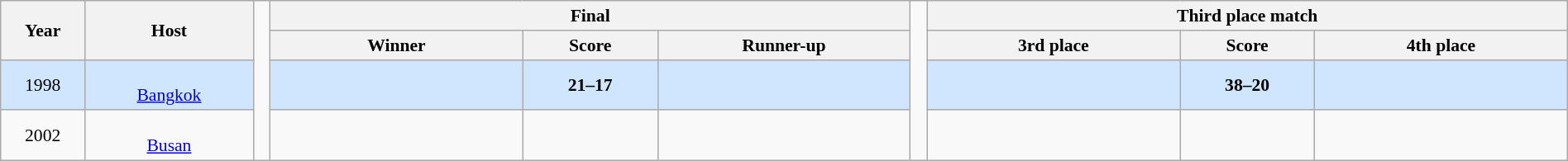<table class="wikitable" style="font-size:90%; width: 100%; text-align: center;">
<tr>
<th rowspan=2 width=5%>Year</th>
<th rowspan=2 width=10%>Host</th>
<td width=1% rowspan=4></td>
<th colspan=3>Final</th>
<td width=1% rowspan=4></td>
<th colspan=3>Third place match</th>
</tr>
<tr>
<th width=15%>Winner</th>
<th width=8%>Score</th>
<th width=15%>Runner-up</th>
<th width=15%>3rd place</th>
<th width=8%>Score</th>
<th width=15%>4th place</th>
</tr>
<tr style="background: #D0E6FF;">
<td>1998<br></td>
<td><br><a href='#'>Bangkok</a></td>
<td><strong></strong></td>
<td><strong>21–17</strong></td>
<td></td>
<td></td>
<td><strong>38–20</strong></td>
<td></td>
</tr>
<tr>
<td>2002<br></td>
<td><br><a href='#'>Busan</a></td>
<td><strong></strong></td>
<td></td>
<td></td>
<td></td>
<td></td>
<td></td>
</tr>
</table>
